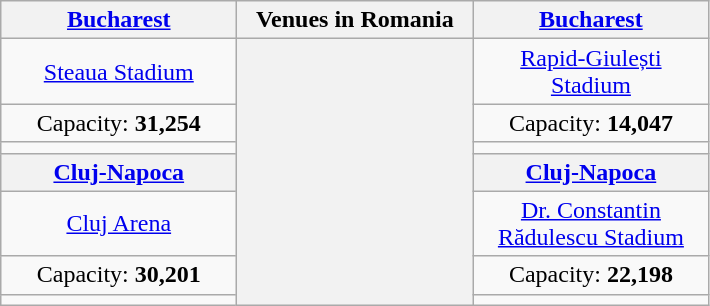<table class="wikitable" style="text-align: center;">
<tr>
<th><a href='#'>Bucharest</a></th>
<th>Venues in Romania</th>
<th><a href='#'>Bucharest</a></th>
</tr>
<tr>
<td width=150px><a href='#'>Steaua Stadium</a></td>
<th rowspan="7" width="150px"></th>
<td width="150px"><a href='#'>Rapid-Giulești Stadium</a></td>
</tr>
<tr>
<td>Capacity: <strong>31,254</strong></td>
<td>Capacity: <strong>14,047</strong></td>
</tr>
<tr>
<td></td>
<td></td>
</tr>
<tr>
<th><a href='#'>Cluj-Napoca</a></th>
<th><a href='#'>Cluj-Napoca</a></th>
</tr>
<tr>
<td><a href='#'>Cluj Arena</a></td>
<td><a href='#'>Dr. Constantin Rădulescu Stadium</a></td>
</tr>
<tr>
<td>Capacity: <strong>30,201</strong></td>
<td>Capacity: <strong>22,198</strong></td>
</tr>
<tr>
<td></td>
<td></td>
</tr>
</table>
